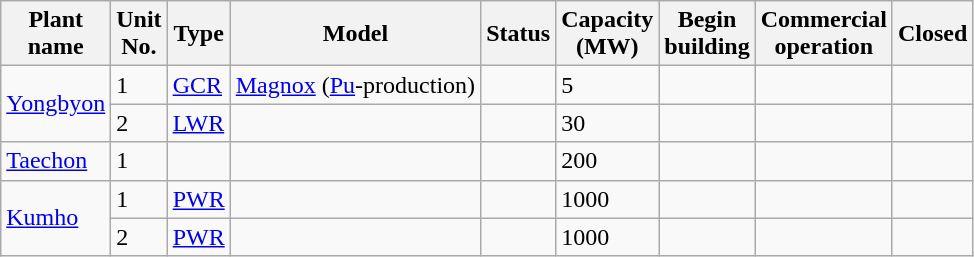<table class="wikitable sortable mw-datatable">
<tr>
<th>Plant<br>name</th>
<th>Unit<br>No.</th>
<th>Type</th>
<th>Model</th>
<th>Status</th>
<th>Capacity<br>(MW)</th>
<th>Begin<br>building</th>
<th>Commercial<br>operation</th>
<th>Closed</th>
</tr>
<tr>
<td rowspan=2><a href='#'>Yongbyon</a></td>
<td>1</td>
<td><a href='#'>GCR</a></td>
<td><a href='#'>Magnox</a> (<a href='#'>Pu</a>-production)</td>
<td></td>
<td>5</td>
<td></td>
<td></td>
<td></td>
</tr>
<tr>
<td>2</td>
<td><a href='#'>LWR</a></td>
<td></td>
<td></td>
<td>30</td>
<td></td>
<td></td>
<td></td>
</tr>
<tr>
<td><a href='#'>Taechon</a></td>
<td>1</td>
<td></td>
<td></td>
<td></td>
<td>200</td>
<td></td>
<td></td>
<td></td>
</tr>
<tr>
<td rowspan=2><a href='#'>Kumho</a></td>
<td>1</td>
<td><a href='#'>PWR</a></td>
<td></td>
<td></td>
<td>1000</td>
<td></td>
<td></td>
<td></td>
</tr>
<tr>
<td>2</td>
<td><a href='#'>PWR</a></td>
<td></td>
<td></td>
<td>1000</td>
<td></td>
<td></td>
<td></td>
</tr>
</table>
